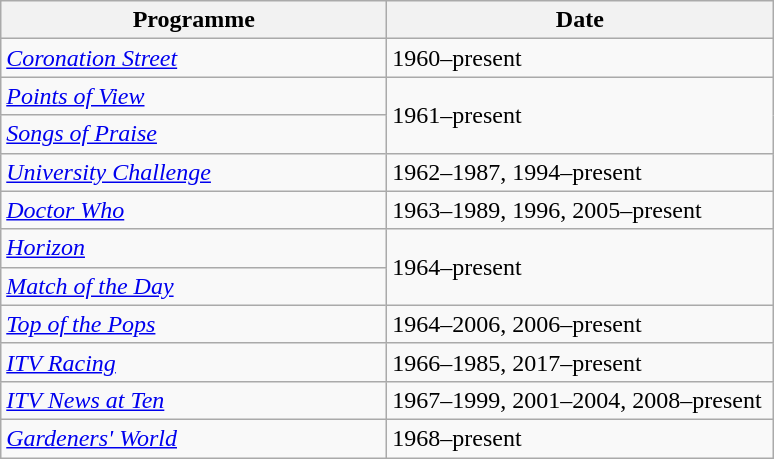<table class="wikitable">
<tr>
<th width=250>Programme</th>
<th width=250>Date</th>
</tr>
<tr>
<td><em><a href='#'>Coronation Street</a></em></td>
<td>1960–present</td>
</tr>
<tr>
<td><em><a href='#'>Points of View</a></em></td>
<td rowspan="2">1961–present</td>
</tr>
<tr>
<td><em><a href='#'>Songs of Praise</a></em></td>
</tr>
<tr>
<td><em><a href='#'>University Challenge</a></em></td>
<td>1962–1987, 1994–present</td>
</tr>
<tr>
<td><em><a href='#'>Doctor Who</a></em></td>
<td>1963–1989, 1996, 2005–present</td>
</tr>
<tr>
<td><em><a href='#'>Horizon</a></em></td>
<td rowspan="2">1964–present</td>
</tr>
<tr>
<td><em><a href='#'>Match of the Day</a></em></td>
</tr>
<tr>
<td><em><a href='#'>Top of the Pops</a></em></td>
<td>1964–2006, 2006–present</td>
</tr>
<tr>
<td><em><a href='#'>ITV Racing</a></em></td>
<td>1966–1985, 2017–present</td>
</tr>
<tr>
<td><em><a href='#'>ITV News at Ten</a></em></td>
<td>1967–1999, 2001–2004, 2008–present</td>
</tr>
<tr>
<td><em><a href='#'>Gardeners' World</a></em></td>
<td>1968–present</td>
</tr>
</table>
